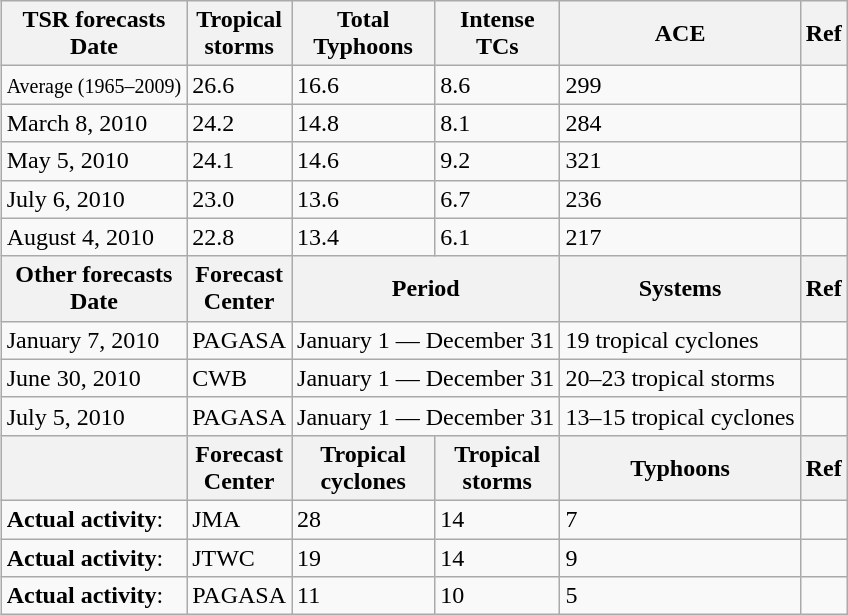<table class="wikitable" style="float:right">
<tr>
<th>TSR forecasts<br>Date</th>
<th>Tropical<br>storms</th>
<th>Total<br>Typhoons</th>
<th>Intense<br>TCs</th>
<th>ACE</th>
<th>Ref</th>
</tr>
<tr>
<td><small>Average (1965–2009)</small></td>
<td>26.6</td>
<td>16.6</td>
<td>8.6</td>
<td>299</td>
<td></td>
</tr>
<tr>
<td>March 8, 2010</td>
<td>24.2</td>
<td>14.8</td>
<td>8.1</td>
<td>284</td>
<td></td>
</tr>
<tr>
<td>May 5, 2010</td>
<td>24.1</td>
<td>14.6</td>
<td>9.2</td>
<td>321</td>
<td></td>
</tr>
<tr>
<td>July 6, 2010</td>
<td>23.0</td>
<td>13.6</td>
<td>6.7</td>
<td>236</td>
<td></td>
</tr>
<tr>
<td>August 4, 2010</td>
<td>22.8</td>
<td>13.4</td>
<td>6.1</td>
<td>217</td>
<td></td>
</tr>
<tr>
<th>Other forecasts<br>Date</th>
<th>Forecast<br>Center</th>
<th colspan=2>Period</th>
<th>Systems</th>
<th>Ref</th>
</tr>
<tr>
<td>January 7, 2010</td>
<td>PAGASA</td>
<td colspan=2>January 1 — December 31</td>
<td>19 tropical cyclones</td>
<td></td>
</tr>
<tr>
<td>June 30, 2010</td>
<td>CWB</td>
<td colspan=2>January 1 — December 31</td>
<td>20–23 tropical storms</td>
<td></td>
</tr>
<tr>
<td>July 5, 2010</td>
<td>PAGASA</td>
<td colspan=2>January 1 — December 31</td>
<td>13–15 tropical cyclones</td>
<td></td>
</tr>
<tr>
<th></th>
<th>Forecast<br>Center</th>
<th>Tropical<br>cyclones</th>
<th>Tropical<br>storms</th>
<th>Typhoons</th>
<th>Ref</th>
</tr>
<tr>
<td><strong>Actual activity</strong>:</td>
<td>JMA</td>
<td>28</td>
<td>14</td>
<td>7</td>
<td></td>
</tr>
<tr>
<td><strong>Actual activity</strong>:</td>
<td>JTWC</td>
<td>19</td>
<td>14</td>
<td>9</td>
<td></td>
</tr>
<tr>
<td><strong>Actual activity</strong>:</td>
<td>PAGASA</td>
<td>11</td>
<td>10</td>
<td>5</td>
<td></td>
</tr>
</table>
